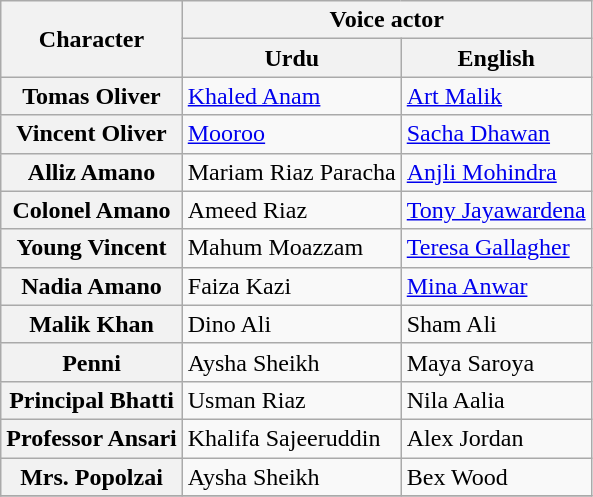<table class="wikitable plainrowheaders">
<tr>
<th rowspan=2>Character</th>
<th colspan=2>Voice actor</th>
</tr>
<tr>
<th>Urdu</th>
<th>English</th>
</tr>
<tr>
<th scope="row">Tomas Oliver</th>
<td><a href='#'>Khaled Anam</a></td>
<td><a href='#'>Art Malik</a></td>
</tr>
<tr>
<th scope="row">Vincent Oliver</th>
<td><a href='#'>Mooroo</a></td>
<td><a href='#'>Sacha Dhawan</a></td>
</tr>
<tr>
<th scope="row">Alliz Amano</th>
<td>Mariam Riaz Paracha</td>
<td><a href='#'>Anjli Mohindra</a></td>
</tr>
<tr>
<th scope="row">Colonel Amano</th>
<td>Ameed Riaz</td>
<td><a href='#'>Tony Jayawardena</a></td>
</tr>
<tr>
<th scope="row">Young Vincent</th>
<td>Mahum Moazzam</td>
<td><a href='#'>Teresa Gallagher</a></td>
</tr>
<tr>
<th scope="row">Nadia Amano</th>
<td>Faiza Kazi</td>
<td><a href='#'>Mina Anwar</a></td>
</tr>
<tr>
<th scope="row">Malik Khan</th>
<td>Dino Ali</td>
<td>Sham Ali</td>
</tr>
<tr>
<th scope="row">Penni</th>
<td>Aysha Sheikh</td>
<td>Maya Saroya</td>
</tr>
<tr>
<th scope="row">Principal Bhatti</th>
<td>Usman Riaz</td>
<td>Nila Aalia</td>
</tr>
<tr>
<th scope="row">Professor Ansari</th>
<td>Khalifa Sajeeruddin</td>
<td>Alex Jordan</td>
</tr>
<tr>
<th scope="row">Mrs. Popolzai</th>
<td>Aysha Sheikh</td>
<td>Bex Wood</td>
</tr>
<tr>
</tr>
</table>
